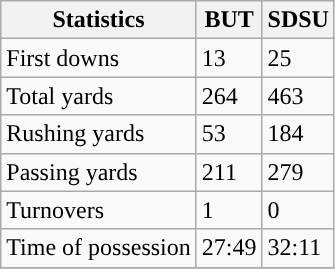<table class="wikitable">
<tr>
<th>Statistics</th>
<th>BUT</th>
<th>SDSU</th>
</tr>
<tr>
<td>First downs</td>
<td>13</td>
<td>25</td>
</tr>
<tr>
<td>Total yards</td>
<td>264</td>
<td>463</td>
</tr>
<tr>
<td>Rushing yards</td>
<td>53</td>
<td>184</td>
</tr>
<tr>
<td>Passing yards</td>
<td>211</td>
<td>279</td>
</tr>
<tr>
<td>Turnovers</td>
<td>1</td>
<td>0</td>
</tr>
<tr>
<td>Time of possession</td>
<td>27:49</td>
<td>32:11</td>
</tr>
<tr>
</tr>
</table>
